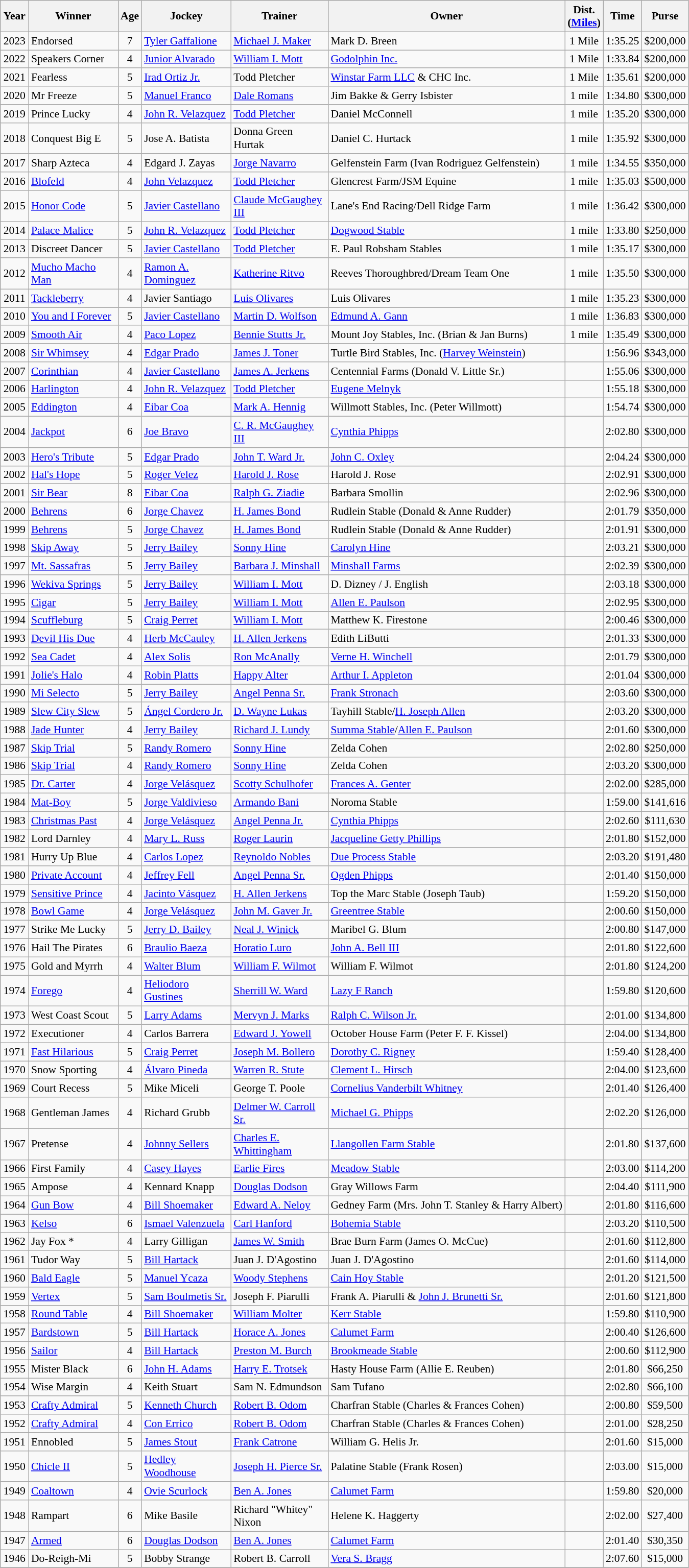<table class="wikitable sortable" style="font-size:90%">
<tr>
<th style="width:30px">Year<br></th>
<th style="width:110px">Winner<br></th>
<th style="width:20px">Age<br></th>
<th style="width:110px">Jockey<br></th>
<th style="width:120px">Trainer<br></th>
<th>Owner<br></th>
<th style="width:25px">Dist.<br> <span>(<a href='#'>Miles</a>)</span></th>
<th style="width:25px">Time<br></th>
<th style="width:25px">Purse</th>
</tr>
<tr>
<td Align="center">2023</td>
<td>Endorsed</td>
<td Align="center">7</td>
<td><a href='#'>Tyler Gaffalione</a></td>
<td><a href='#'>Michael J. Maker</a></td>
<td>Mark D. Breen</td>
<td Align="center">1 Mile</td>
<td Align="center">1:35.25</td>
<td Align="center">$200,000</td>
</tr>
<tr>
<td Align="center">2022</td>
<td>Speakers Corner</td>
<td Align="center">4</td>
<td><a href='#'>Junior Alvarado</a></td>
<td><a href='#'>William I. Mott</a></td>
<td><a href='#'>Godolphin Inc.</a></td>
<td Align="center">1 Mile</td>
<td Align="center">1:33.84</td>
<td Align="center">$200,000</td>
</tr>
<tr>
<td Align="center">2021</td>
<td>Fearless</td>
<td Align="center">5</td>
<td><a href='#'>Irad Ortiz Jr.</a></td>
<td>Todd Pletcher</td>
<td><a href='#'>Winstar Farm LLC</a> & CHC Inc.</td>
<td Align="center">1 Mile</td>
<td Align="center">1:35.61</td>
<td Align="center">$200,000</td>
</tr>
<tr>
<td align=center>2020</td>
<td>Mr Freeze</td>
<td align=center>5</td>
<td><a href='#'>Manuel Franco</a></td>
<td><a href='#'>Dale Romans</a></td>
<td>Jim Bakke & Gerry Isbister</td>
<td align=center>1 mile</td>
<td align=center>1:34.80</td>
<td align=center>$300,000</td>
</tr>
<tr>
<td align=center>2019</td>
<td>Prince Lucky</td>
<td align=center>4</td>
<td><a href='#'>John R. Velazquez</a></td>
<td><a href='#'>Todd Pletcher</a></td>
<td>Daniel McConnell</td>
<td align=center>1 mile</td>
<td align=center>1:35.20</td>
<td align=center>$300,000</td>
</tr>
<tr>
<td align=center>2018</td>
<td>Conquest Big E</td>
<td align=center>5</td>
<td>Jose A. Batista</td>
<td>Donna Green Hurtak</td>
<td>Daniel C. Hurtack</td>
<td align=center>1 mile</td>
<td align=center>1:35.92</td>
<td align=center>$300,000</td>
</tr>
<tr>
<td align=center>2017</td>
<td>Sharp Azteca</td>
<td align=center>4</td>
<td>Edgard J. Zayas</td>
<td><a href='#'>Jorge Navarro</a></td>
<td>Gelfenstein Farm (Ivan Rodriguez Gelfenstein)</td>
<td align=center>1 mile</td>
<td align=center>1:34.55</td>
<td align=center>$350,000</td>
</tr>
<tr>
<td align=center>2016</td>
<td><a href='#'>Blofeld</a></td>
<td align=center>4</td>
<td><a href='#'>John Velazquez</a></td>
<td><a href='#'>Todd Pletcher</a></td>
<td>Glencrest Farm/JSM Equine</td>
<td align=center>1 mile</td>
<td align=center>1:35.03</td>
<td align=center>$500,000</td>
</tr>
<tr>
<td align=center>2015</td>
<td><a href='#'>Honor Code</a></td>
<td align=center>5</td>
<td><a href='#'>Javier Castellano</a></td>
<td><a href='#'>Claude McGaughey III</a></td>
<td>Lane's End Racing/Dell Ridge Farm</td>
<td align=center>1 mile</td>
<td align=center>1:36.42</td>
<td align=center>$300,000</td>
</tr>
<tr>
<td align=center>2014</td>
<td><a href='#'>Palace Malice</a></td>
<td align=center>5</td>
<td><a href='#'>John R. Velazquez</a></td>
<td><a href='#'>Todd Pletcher</a></td>
<td><a href='#'>Dogwood Stable</a></td>
<td align=center>1 mile</td>
<td align=center>1:33.80</td>
<td align=center>$250,000</td>
</tr>
<tr>
<td align=center>2013</td>
<td>Discreet Dancer</td>
<td align=center>5</td>
<td><a href='#'>Javier Castellano</a></td>
<td><a href='#'>Todd Pletcher</a></td>
<td>E. Paul Robsham Stables</td>
<td align=center>1 mile</td>
<td align=center>1:35.17</td>
<td align=center>$300,000</td>
</tr>
<tr>
<td align=center>2012</td>
<td><a href='#'>Mucho Macho Man</a></td>
<td align=center>4</td>
<td><a href='#'>Ramon A. Dominguez</a></td>
<td><a href='#'>Katherine Ritvo</a></td>
<td>Reeves Thoroughbred/Dream Team One</td>
<td align=center>1 mile</td>
<td align=center>1:35.50</td>
<td align=center>$300,000</td>
</tr>
<tr>
<td align=center>2011</td>
<td><a href='#'>Tackleberry</a></td>
<td align=center>4</td>
<td>Javier Santiago</td>
<td><a href='#'>Luis Olivares</a></td>
<td>Luis Olivares</td>
<td align=center>1 mile</td>
<td align=center>1:35.23</td>
<td align=center>$300,000</td>
</tr>
<tr>
<td align=center>2010</td>
<td><a href='#'>You and I Forever</a></td>
<td align=center>5</td>
<td><a href='#'>Javier Castellano</a></td>
<td><a href='#'>Martin D. Wolfson</a></td>
<td><a href='#'>Edmund A. Gann</a></td>
<td align=center>1 mile</td>
<td align=center>1:36.83</td>
<td align=center>$300,000</td>
</tr>
<tr>
<td align=center>2009</td>
<td><a href='#'>Smooth Air</a></td>
<td align=center>4</td>
<td><a href='#'>Paco Lopez</a></td>
<td><a href='#'>Bennie Stutts Jr.</a></td>
<td>Mount Joy Stables, Inc. (Brian & Jan Burns)</td>
<td align=center>1 mile</td>
<td align=center>1:35.49</td>
<td align=center>$300,000</td>
</tr>
<tr>
<td align=center>2008</td>
<td><a href='#'>Sir Whimsey</a></td>
<td align=center>4</td>
<td><a href='#'>Edgar Prado</a></td>
<td><a href='#'>James J. Toner</a></td>
<td>Turtle Bird Stables, Inc. (<a href='#'>Harvey Weinstein</a>)</td>
<td align=center></td>
<td align=center>1:56.96</td>
<td align=center>$343,000</td>
</tr>
<tr>
<td align=center>2007</td>
<td><a href='#'>Corinthian</a></td>
<td align=center>4</td>
<td><a href='#'>Javier Castellano</a></td>
<td><a href='#'>James A. Jerkens</a></td>
<td>Centennial Farms (Donald V. Little Sr.)</td>
<td align=center></td>
<td align=center>1:55.06</td>
<td align=center>$300,000</td>
</tr>
<tr>
<td align=center>2006</td>
<td><a href='#'>Harlington</a></td>
<td align=center>4</td>
<td><a href='#'>John R. Velazquez</a></td>
<td><a href='#'>Todd Pletcher</a></td>
<td><a href='#'>Eugene Melnyk</a></td>
<td align=center></td>
<td align=center>1:55.18</td>
<td align=center>$300,000</td>
</tr>
<tr>
<td align=center>2005</td>
<td><a href='#'>Eddington</a></td>
<td align=center>4</td>
<td><a href='#'>Eibar Coa</a></td>
<td><a href='#'>Mark A. Hennig</a></td>
<td>Willmott Stables, Inc. (Peter Willmott)</td>
<td align=center></td>
<td align=center>1:54.74</td>
<td align=center>$300,000</td>
</tr>
<tr>
<td align=center>2004</td>
<td><a href='#'>Jackpot</a></td>
<td align=center>6</td>
<td><a href='#'>Joe Bravo</a></td>
<td><a href='#'>C. R. McGaughey III</a></td>
<td><a href='#'>Cynthia Phipps</a></td>
<td align=center></td>
<td align=center>2:02.80</td>
<td align=center>$300,000</td>
</tr>
<tr>
<td align=center>2003</td>
<td><a href='#'>Hero's Tribute</a></td>
<td align=center>5</td>
<td><a href='#'>Edgar Prado</a></td>
<td><a href='#'>John T. Ward Jr.</a></td>
<td><a href='#'>John C. Oxley</a></td>
<td align=center></td>
<td align=center>2:04.24</td>
<td align=center>$300,000</td>
</tr>
<tr>
<td align=center>2002</td>
<td><a href='#'>Hal's Hope</a></td>
<td align=center>5</td>
<td><a href='#'>Roger Velez</a></td>
<td><a href='#'>Harold J. Rose</a></td>
<td>Harold J. Rose</td>
<td align=center></td>
<td align=center>2:02.91</td>
<td align=center>$300,000</td>
</tr>
<tr>
<td align=center>2001</td>
<td><a href='#'>Sir Bear</a></td>
<td align=center>8</td>
<td><a href='#'>Eibar Coa</a></td>
<td><a href='#'>Ralph G. Ziadie</a></td>
<td>Barbara Smollin</td>
<td align=center></td>
<td align=center>2:02.96</td>
<td align=center>$300,000</td>
</tr>
<tr>
<td align=center>2000</td>
<td><a href='#'>Behrens</a></td>
<td align=center>6</td>
<td><a href='#'>Jorge Chavez</a></td>
<td><a href='#'>H. James Bond</a></td>
<td>Rudlein Stable (Donald & Anne Rudder)</td>
<td align=center></td>
<td align=center>2:01.79</td>
<td align=center>$350,000</td>
</tr>
<tr>
<td align=center>1999</td>
<td><a href='#'>Behrens</a></td>
<td align=center>5</td>
<td><a href='#'>Jorge Chavez</a></td>
<td><a href='#'>H. James Bond</a></td>
<td>Rudlein Stable (Donald & Anne Rudder)</td>
<td align=center></td>
<td align=center>2:01.91</td>
<td align=center>$300,000</td>
</tr>
<tr>
<td align=center>1998</td>
<td><a href='#'>Skip Away</a></td>
<td align=center>5</td>
<td><a href='#'>Jerry Bailey</a></td>
<td><a href='#'>Sonny Hine</a></td>
<td><a href='#'>Carolyn Hine</a></td>
<td align=center></td>
<td align=center>2:03.21</td>
<td align=center>$300,000</td>
</tr>
<tr>
<td align=center>1997</td>
<td><a href='#'>Mt. Sassafras</a></td>
<td align=center>5</td>
<td><a href='#'>Jerry Bailey</a></td>
<td><a href='#'>Barbara J. Minshall</a></td>
<td><a href='#'>Minshall Farms</a></td>
<td align=center></td>
<td align=center>2:02.39</td>
<td align=center>$300,000</td>
</tr>
<tr>
<td align=center>1996</td>
<td><a href='#'>Wekiva Springs</a></td>
<td align=center>5</td>
<td><a href='#'>Jerry Bailey</a></td>
<td><a href='#'>William I. Mott</a></td>
<td>D. Dizney / J. English</td>
<td align=center></td>
<td align=center>2:03.18</td>
<td align=center>$300,000</td>
</tr>
<tr>
<td align=center>1995</td>
<td><a href='#'>Cigar</a></td>
<td align=center>5</td>
<td><a href='#'>Jerry Bailey</a></td>
<td><a href='#'>William I. Mott</a></td>
<td><a href='#'>Allen E. Paulson</a></td>
<td align=center></td>
<td align=center>2:02.95</td>
<td align=center>$300,000</td>
</tr>
<tr>
<td align=center>1994</td>
<td><a href='#'>Scuffleburg</a></td>
<td align=center>5</td>
<td><a href='#'>Craig Perret</a></td>
<td><a href='#'>William I. Mott</a></td>
<td>Matthew K. Firestone</td>
<td align=center></td>
<td align=center>2:00.46</td>
<td align=center>$300,000</td>
</tr>
<tr>
<td align=center>1993</td>
<td><a href='#'>Devil His Due</a></td>
<td align=center>4</td>
<td><a href='#'>Herb McCauley</a></td>
<td><a href='#'>H. Allen Jerkens</a></td>
<td>Edith LiButti</td>
<td align=center></td>
<td align=center>2:01.33</td>
<td align=center>$300,000</td>
</tr>
<tr>
<td align=center>1992</td>
<td><a href='#'>Sea Cadet</a></td>
<td align=center>4</td>
<td><a href='#'>Alex Solis</a></td>
<td><a href='#'>Ron McAnally</a></td>
<td><a href='#'>Verne H. Winchell</a></td>
<td align=center></td>
<td align=center>2:01.79</td>
<td align=center>$300,000</td>
</tr>
<tr>
<td align=center>1991</td>
<td><a href='#'>Jolie's Halo</a></td>
<td align=center>4</td>
<td><a href='#'>Robin Platts</a></td>
<td><a href='#'>Happy Alter</a></td>
<td><a href='#'>Arthur I. Appleton</a></td>
<td align=center></td>
<td align=center>2:01.04</td>
<td align=center>$300,000</td>
</tr>
<tr>
<td align=center>1990</td>
<td><a href='#'>Mi Selecto</a></td>
<td align=center>5</td>
<td><a href='#'>Jerry Bailey</a></td>
<td><a href='#'>Angel Penna Sr.</a></td>
<td><a href='#'>Frank Stronach</a></td>
<td align=center></td>
<td align=center>2:03.60</td>
<td align=center>$300,000</td>
</tr>
<tr>
<td align=center>1989</td>
<td><a href='#'>Slew City Slew</a></td>
<td align=center>5</td>
<td><a href='#'>Ángel Cordero Jr.</a></td>
<td><a href='#'>D. Wayne Lukas</a></td>
<td>Tayhill Stable/<a href='#'>H. Joseph Allen</a></td>
<td align=center></td>
<td align=center>2:03.20</td>
<td align=center>$300,000</td>
</tr>
<tr>
<td align=center>1988</td>
<td><a href='#'>Jade Hunter</a></td>
<td align=center>4</td>
<td><a href='#'>Jerry Bailey</a></td>
<td><a href='#'>Richard J. Lundy</a></td>
<td><a href='#'>Summa Stable</a>/<a href='#'>Allen E. Paulson</a></td>
<td align=center></td>
<td align=center>2:01.60</td>
<td align=center>$300,000</td>
</tr>
<tr>
<td align=center>1987</td>
<td><a href='#'>Skip Trial</a></td>
<td align=center>5</td>
<td><a href='#'>Randy Romero</a></td>
<td><a href='#'>Sonny Hine</a></td>
<td>Zelda Cohen</td>
<td align=center></td>
<td align=center>2:02.80</td>
<td align=center>$250,000</td>
</tr>
<tr>
<td align=center>1986</td>
<td><a href='#'>Skip Trial</a></td>
<td align=center>4</td>
<td><a href='#'>Randy Romero</a></td>
<td><a href='#'>Sonny Hine</a></td>
<td>Zelda Cohen</td>
<td align=center></td>
<td align=center>2:03.20</td>
<td align=center>$300,000</td>
</tr>
<tr>
<td align=center>1985</td>
<td><a href='#'>Dr. Carter</a></td>
<td align=center>4</td>
<td><a href='#'>Jorge Velásquez</a></td>
<td><a href='#'>Scotty Schulhofer</a></td>
<td><a href='#'>Frances A. Genter</a></td>
<td align=center></td>
<td align=center>2:02.00</td>
<td align=center>$285,000</td>
</tr>
<tr>
<td align=center>1984</td>
<td><a href='#'>Mat-Boy</a></td>
<td align=center>5</td>
<td><a href='#'>Jorge Valdivieso</a></td>
<td><a href='#'>Armando Bani</a></td>
<td>Noroma Stable</td>
<td align=center></td>
<td align=center>1:59.00</td>
<td align=center>$141,616</td>
</tr>
<tr>
<td align=center>1983</td>
<td><a href='#'>Christmas Past</a></td>
<td align=center>4</td>
<td><a href='#'>Jorge Velásquez</a></td>
<td><a href='#'>Angel Penna Jr.</a></td>
<td><a href='#'>Cynthia Phipps</a></td>
<td align=center></td>
<td align=center>2:02.60</td>
<td align=center>$111,630</td>
</tr>
<tr>
<td align=center>1982</td>
<td>Lord Darnley</td>
<td align=center>4</td>
<td><a href='#'>Mary L. Russ</a></td>
<td><a href='#'>Roger Laurin</a></td>
<td><a href='#'>Jacqueline Getty Phillips</a></td>
<td align=center></td>
<td align=center>2:01.80</td>
<td align=center>$152,000</td>
</tr>
<tr>
<td align=center>1981</td>
<td>Hurry Up Blue</td>
<td align=center>4</td>
<td><a href='#'>Carlos Lopez</a></td>
<td><a href='#'>Reynoldo Nobles</a></td>
<td><a href='#'>Due Process Stable</a></td>
<td align=center></td>
<td align=center>2:03.20</td>
<td align=center>$191,480</td>
</tr>
<tr>
<td align=center>1980</td>
<td><a href='#'>Private Account</a></td>
<td align=center>4</td>
<td><a href='#'>Jeffrey Fell</a></td>
<td><a href='#'>Angel Penna Sr.</a></td>
<td><a href='#'>Ogden Phipps</a></td>
<td align=center></td>
<td align=center>2:01.40</td>
<td align=center>$150,000</td>
</tr>
<tr>
<td align=center>1979</td>
<td><a href='#'>Sensitive Prince</a></td>
<td align=center>4</td>
<td><a href='#'>Jacinto Vásquez</a></td>
<td><a href='#'>H. Allen Jerkens</a></td>
<td>Top the Marc Stable (Joseph Taub)</td>
<td align=center></td>
<td align=center>1:59.20</td>
<td align=center>$150,000</td>
</tr>
<tr>
<td align=center>1978</td>
<td><a href='#'>Bowl Game</a></td>
<td align=center>4</td>
<td><a href='#'>Jorge Velásquez</a></td>
<td><a href='#'>John M. Gaver Jr.</a></td>
<td><a href='#'>Greentree Stable</a></td>
<td align=center></td>
<td align=center>2:00.60</td>
<td align=center>$150,000</td>
</tr>
<tr>
<td align=center>1977</td>
<td>Strike Me Lucky</td>
<td align=center>5</td>
<td><a href='#'>Jerry D. Bailey</a></td>
<td><a href='#'>Neal J. Winick</a></td>
<td>Maribel G. Blum</td>
<td align=center></td>
<td align=center>2:00.80</td>
<td align=center>$147,000</td>
</tr>
<tr>
<td align=center>1976</td>
<td>Hail The Pirates</td>
<td align=center>6</td>
<td><a href='#'>Braulio Baeza</a></td>
<td><a href='#'>Horatio Luro</a></td>
<td><a href='#'>John A. Bell III</a></td>
<td align=center></td>
<td align=center>2:01.80</td>
<td align=center>$122,600</td>
</tr>
<tr>
<td align=center>1975</td>
<td>Gold and Myrrh</td>
<td align=center>4</td>
<td><a href='#'>Walter Blum</a></td>
<td><a href='#'>William F. Wilmot</a></td>
<td>William F. Wilmot</td>
<td align=center></td>
<td align=center>2:01.80</td>
<td align=center>$124,200</td>
</tr>
<tr>
<td align=center>1974</td>
<td><a href='#'>Forego</a></td>
<td align=center>4</td>
<td><a href='#'>Heliodoro Gustines</a></td>
<td><a href='#'>Sherrill W. Ward</a></td>
<td><a href='#'>Lazy F Ranch</a></td>
<td align=center></td>
<td align=center>1:59.80</td>
<td align=center>$120,600</td>
</tr>
<tr>
<td align=center>1973</td>
<td>West Coast Scout</td>
<td align=center>5</td>
<td><a href='#'>Larry Adams</a></td>
<td><a href='#'>Mervyn J. Marks</a></td>
<td><a href='#'>Ralph C. Wilson Jr.</a></td>
<td align=center></td>
<td align=center>2:01.00</td>
<td align=center>$134,800</td>
</tr>
<tr>
<td align=center>1972</td>
<td>Executioner</td>
<td align=center>4</td>
<td>Carlos Barrera</td>
<td><a href='#'>Edward J. Yowell</a></td>
<td>October House Farm (Peter F. F. Kissel)</td>
<td align=center></td>
<td align=center>2:04.00</td>
<td align=center>$134,800</td>
</tr>
<tr>
<td align=center>1971</td>
<td><a href='#'>Fast Hilarious</a></td>
<td align=center>5</td>
<td><a href='#'>Craig Perret</a></td>
<td><a href='#'>Joseph M. Bollero</a></td>
<td><a href='#'>Dorothy C. Rigney</a></td>
<td align=center></td>
<td align=center>1:59.40</td>
<td align=center>$128,400</td>
</tr>
<tr>
<td align=center>1970</td>
<td>Snow Sporting</td>
<td align=center>4</td>
<td><a href='#'>Álvaro Pineda</a></td>
<td><a href='#'>Warren R. Stute</a></td>
<td><a href='#'>Clement L. Hirsch</a></td>
<td align=center></td>
<td align=center>2:04.00</td>
<td align=center>$123,600</td>
</tr>
<tr>
<td align=center>1969</td>
<td>Court Recess</td>
<td align=center>5</td>
<td>Mike Miceli</td>
<td>George T. Poole</td>
<td><a href='#'>Cornelius Vanderbilt Whitney</a></td>
<td align=center></td>
<td align=center>2:01.40</td>
<td align=center>$126,400</td>
</tr>
<tr>
<td align=center>1968</td>
<td>Gentleman James</td>
<td align=center>4</td>
<td>Richard Grubb</td>
<td><a href='#'>Delmer W. Carroll Sr.</a></td>
<td><a href='#'>Michael G. Phipps</a></td>
<td align=center></td>
<td align=center>2:02.20</td>
<td align=center>$126,000</td>
</tr>
<tr>
<td align=center>1967</td>
<td>Pretense</td>
<td align=center>4</td>
<td><a href='#'>Johnny Sellers</a></td>
<td><a href='#'>Charles E. Whittingham</a></td>
<td><a href='#'>Llangollen Farm Stable</a></td>
<td align=center></td>
<td align=center>2:01.80</td>
<td align=center>$137,600</td>
</tr>
<tr>
<td align=center>1966</td>
<td>First Family</td>
<td align=center>4</td>
<td><a href='#'>Casey Hayes</a></td>
<td><a href='#'>Earlie Fires</a></td>
<td><a href='#'>Meadow Stable</a></td>
<td align=center></td>
<td align=center>2:03.00</td>
<td align=center>$114,200</td>
</tr>
<tr>
<td align=center>1965</td>
<td>Ampose</td>
<td align=center>4</td>
<td>Kennard Knapp</td>
<td><a href='#'>Douglas Dodson</a></td>
<td>Gray Willows Farm</td>
<td align=center></td>
<td align=center>2:04.40</td>
<td align=center>$111,900</td>
</tr>
<tr>
<td align=center>1964</td>
<td><a href='#'>Gun Bow</a></td>
<td align=center>4</td>
<td><a href='#'>Bill Shoemaker</a></td>
<td><a href='#'>Edward A. Neloy</a></td>
<td>Gedney Farm (Mrs. John T. Stanley & Harry Albert)</td>
<td align=center></td>
<td align=center>2:01.80</td>
<td align=center>$116,600</td>
</tr>
<tr>
<td align=center>1963</td>
<td><a href='#'>Kelso</a></td>
<td align=center>6</td>
<td><a href='#'>Ismael Valenzuela</a></td>
<td><a href='#'>Carl Hanford</a></td>
<td><a href='#'>Bohemia Stable</a></td>
<td align=center></td>
<td align=center>2:03.20</td>
<td align=center>$110,500</td>
</tr>
<tr>
<td align=center>1962</td>
<td>Jay Fox *</td>
<td align=center>4</td>
<td>Larry Gilligan</td>
<td><a href='#'>James W. Smith</a></td>
<td>Brae Burn Farm (James O. McCue)</td>
<td align=center></td>
<td align=center>2:01.60</td>
<td align=center>$112,800</td>
</tr>
<tr>
<td align=center>1961</td>
<td>Tudor Way</td>
<td align=center>5</td>
<td><a href='#'>Bill Hartack</a></td>
<td>Juan J. D'Agostino</td>
<td>Juan J. D'Agostino</td>
<td align=center></td>
<td align=center>2:01.60</td>
<td align=center>$114,000</td>
</tr>
<tr>
<td align=center>1960</td>
<td><a href='#'>Bald Eagle</a></td>
<td align=center>5</td>
<td><a href='#'>Manuel Ycaza</a></td>
<td><a href='#'>Woody Stephens</a></td>
<td><a href='#'>Cain Hoy Stable</a></td>
<td align=center></td>
<td align=center>2:01.20</td>
<td align=center>$121,500</td>
</tr>
<tr>
<td align=center>1959</td>
<td><a href='#'>Vertex</a></td>
<td align=center>5</td>
<td><a href='#'>Sam Boulmetis Sr.</a></td>
<td>Joseph F. Piarulli</td>
<td>Frank A. Piarulli & <a href='#'>John J. Brunetti Sr.</a></td>
<td align=center></td>
<td align=center>2:01.60</td>
<td align=center>$121,800</td>
</tr>
<tr>
<td align=center>1958</td>
<td><a href='#'>Round Table</a></td>
<td align=center>4</td>
<td><a href='#'>Bill Shoemaker</a></td>
<td><a href='#'>William Molter</a></td>
<td><a href='#'>Kerr Stable</a></td>
<td align=center></td>
<td align=center>1:59.80</td>
<td align=center>$110,900</td>
</tr>
<tr>
<td align=center>1957</td>
<td><a href='#'>Bardstown</a></td>
<td align=center>5</td>
<td><a href='#'>Bill Hartack</a></td>
<td><a href='#'>Horace A. Jones</a></td>
<td><a href='#'>Calumet Farm</a></td>
<td align=center></td>
<td align=center>2:00.40</td>
<td align=center>$126,600</td>
</tr>
<tr>
<td align=center>1956</td>
<td><a href='#'>Sailor</a></td>
<td align=center>4</td>
<td><a href='#'>Bill Hartack</a></td>
<td><a href='#'>Preston M. Burch</a></td>
<td><a href='#'>Brookmeade Stable</a></td>
<td align=center></td>
<td align=center>2:00.60</td>
<td align=center>$112,900</td>
</tr>
<tr>
<td align=center>1955</td>
<td>Mister Black</td>
<td align=center>6</td>
<td><a href='#'>John H. Adams</a></td>
<td><a href='#'>Harry E. Trotsek</a></td>
<td>Hasty House Farm (Allie E. Reuben)</td>
<td align=center></td>
<td align=center>2:01.80</td>
<td align=center>$66,250</td>
</tr>
<tr>
<td align=center>1954</td>
<td>Wise Margin</td>
<td align=center>4</td>
<td>Keith Stuart</td>
<td>Sam N. Edmundson</td>
<td>Sam Tufano</td>
<td align=center></td>
<td align=center>2:02.80</td>
<td align=center>$66,100</td>
</tr>
<tr>
<td align=center>1953</td>
<td><a href='#'>Crafty Admiral</a></td>
<td align=center>5</td>
<td><a href='#'>Kenneth Church</a></td>
<td><a href='#'>Robert B. Odom</a></td>
<td>Charfran Stable (Charles & Frances Cohen)</td>
<td align=center></td>
<td align=center>2:00.80</td>
<td align=center>$59,500</td>
</tr>
<tr>
<td align=center>1952</td>
<td><a href='#'>Crafty Admiral</a></td>
<td align=center>4</td>
<td><a href='#'>Con Errico</a></td>
<td><a href='#'>Robert B. Odom</a></td>
<td>Charfran Stable (Charles & Frances Cohen)</td>
<td align=center></td>
<td align=center>2:01.00</td>
<td align=center>$28,250</td>
</tr>
<tr>
<td align=center>1951</td>
<td>Ennobled</td>
<td align=center>5</td>
<td><a href='#'>James Stout</a></td>
<td><a href='#'>Frank Catrone</a></td>
<td>William G. Helis Jr.</td>
<td align=center></td>
<td align=center>2:01.60</td>
<td align=center>$15,000</td>
</tr>
<tr>
<td align=center>1950</td>
<td><a href='#'>Chicle II</a></td>
<td align=center>5</td>
<td><a href='#'>Hedley Woodhouse</a></td>
<td><a href='#'>Joseph H. Pierce Sr.</a></td>
<td>Palatine Stable (Frank Rosen)</td>
<td align=center></td>
<td align=center>2:03.00</td>
<td align=center>$15,000</td>
</tr>
<tr>
<td align=center>1949</td>
<td><a href='#'>Coaltown</a></td>
<td align=center>4</td>
<td><a href='#'>Ovie Scurlock</a></td>
<td><a href='#'>Ben A. Jones</a></td>
<td><a href='#'>Calumet Farm</a></td>
<td align=center></td>
<td align=center>1:59.80</td>
<td align=center>$20,000</td>
</tr>
<tr>
<td align=center>1948</td>
<td>Rampart</td>
<td align=center>6</td>
<td>Mike Basile</td>
<td>Richard "Whitey" Nixon</td>
<td>Helene K. Haggerty</td>
<td align=center></td>
<td align=center>2:02.00</td>
<td align=center>$27,400</td>
</tr>
<tr>
<td align=center>1947</td>
<td><a href='#'>Armed</a></td>
<td align=center>6</td>
<td><a href='#'>Douglas Dodson</a></td>
<td><a href='#'>Ben A. Jones</a></td>
<td><a href='#'>Calumet Farm</a></td>
<td align=center></td>
<td align=center>2:01.40</td>
<td align=center>$30,350</td>
</tr>
<tr>
<td align=center>1946</td>
<td>Do-Reigh-Mi</td>
<td align=center>5</td>
<td>Bobby Strange</td>
<td>Robert B. Carroll</td>
<td><a href='#'>Vera S. Bragg</a></td>
<td align=center></td>
<td align=center>2:07.60</td>
<td align=center>$15,000</td>
</tr>
<tr>
</tr>
</table>
